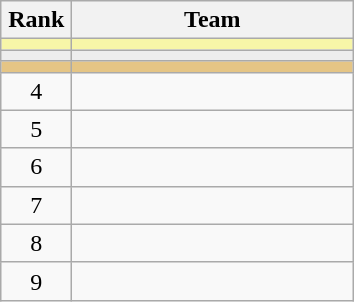<table class="wikitable" style="text-align: center;">
<tr>
<th width=40>Rank</th>
<th width=180>Team</th>
</tr>
<tr align=center bgcolor="#F7F6A8">
<td></td>
<td align="left"></td>
</tr>
<tr align=center bgcolor=ededed>
<td></td>
<td align="left"></td>
</tr>
<tr align=center bgcolor=e5c585>
<td></td>
<td align=left></td>
</tr>
<tr align=center>
<td>4</td>
<td style="text-align:left;"></td>
</tr>
<tr align=center>
<td>5</td>
<td style="text-align:left;"></td>
</tr>
<tr align=center>
<td>6</td>
<td style="text-align:left;"></td>
</tr>
<tr align=center>
<td>7</td>
<td style="text-align:left;"></td>
</tr>
<tr align=center>
<td>8</td>
<td style="text-align:left;"></td>
</tr>
<tr align=center>
<td>9</td>
<td style="text-align:left;"></td>
</tr>
</table>
